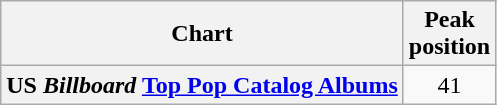<table class="wikitable sortable plainrowheaders" style="text-align:center">
<tr>
<th scope="col">Chart</th>
<th scope="col">Peak<br>position</th>
</tr>
<tr>
<th scope="row">US <em>Billboard</em> <a href='#'>Top Pop Catalog Albums</a></th>
<td style="text-align:center;">41</td>
</tr>
</table>
